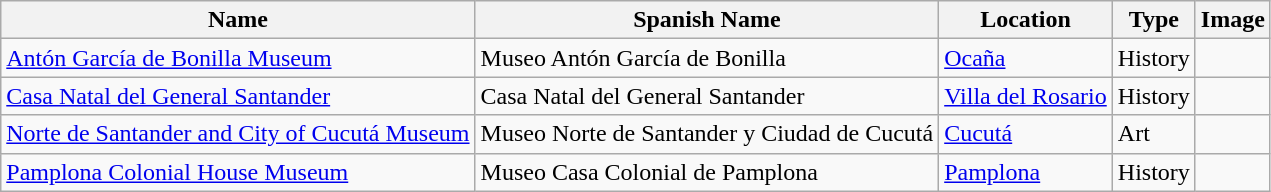<table class="wikitable sortable">
<tr>
<th>Name</th>
<th>Spanish Name</th>
<th>Location</th>
<th>Type</th>
<th>Image</th>
</tr>
<tr>
<td><a href='#'>Antón García de Bonilla Museum</a></td>
<td>Museo Antón García de Bonilla</td>
<td><a href='#'>Ocaña</a></td>
<td>History</td>
<td></td>
</tr>
<tr>
<td><a href='#'>Casa Natal del General Santander</a></td>
<td>Casa Natal del General Santander</td>
<td><a href='#'>Villa del Rosario</a></td>
<td>History</td>
<td></td>
</tr>
<tr>
<td><a href='#'>Norte de Santander and City of Cucutá Museum</a></td>
<td>Museo Norte de Santander y Ciudad de Cucutá</td>
<td><a href='#'>Cucutá</a></td>
<td>Art</td>
<td></td>
</tr>
<tr>
<td><a href='#'>Pamplona Colonial House Museum</a></td>
<td>Museo Casa Colonial de Pamplona</td>
<td><a href='#'>Pamplona</a></td>
<td>History</td>
<td></td>
</tr>
</table>
